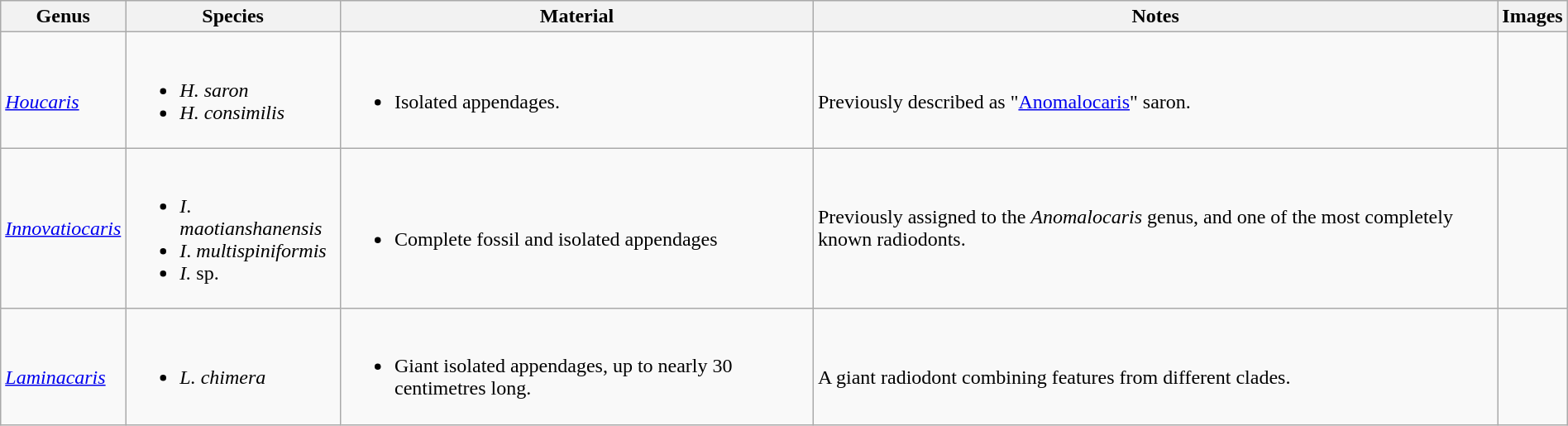<table class="wikitable" style="margin:auto;width:100%;">
<tr>
<th>Genus</th>
<th>Species</th>
<th>Material</th>
<th>Notes</th>
<th>Images</th>
</tr>
<tr>
<td><br><em><a href='#'>Houcaris</a></em></td>
<td><br><ul><li><em>H. saron</em></li><li><em>H. consimilis</em></li></ul></td>
<td><br><ul><li>Isolated appendages.</li></ul></td>
<td><br>Previously described as "<a href='#'>Anomalocaris</a>" saron.</td>
<td><br></td>
</tr>
<tr>
<td><em><a href='#'>Innovatiocaris</a></em></td>
<td><br><ul><li><em>I</em>. <em>maotianshanensis</em></li><li><em>I</em>. <em>multispiniformis</em></li><li><em>I.</em> sp.</li></ul></td>
<td><br><ul><li>Complete fossil and isolated appendages</li></ul></td>
<td>Previously assigned to the <em>Anomalocaris</em> genus, and one of the most completely known radiodonts.</td>
<td></td>
</tr>
<tr>
<td><br><em><a href='#'>Laminacaris</a></em></td>
<td><br><ul><li><em>L. chimera</em></li></ul></td>
<td><br><ul><li>Giant isolated appendages, up to nearly 30 centimetres long.</li></ul></td>
<td><br>A giant radiodont combining features from different clades.</td>
<td><br></td>
</tr>
</table>
